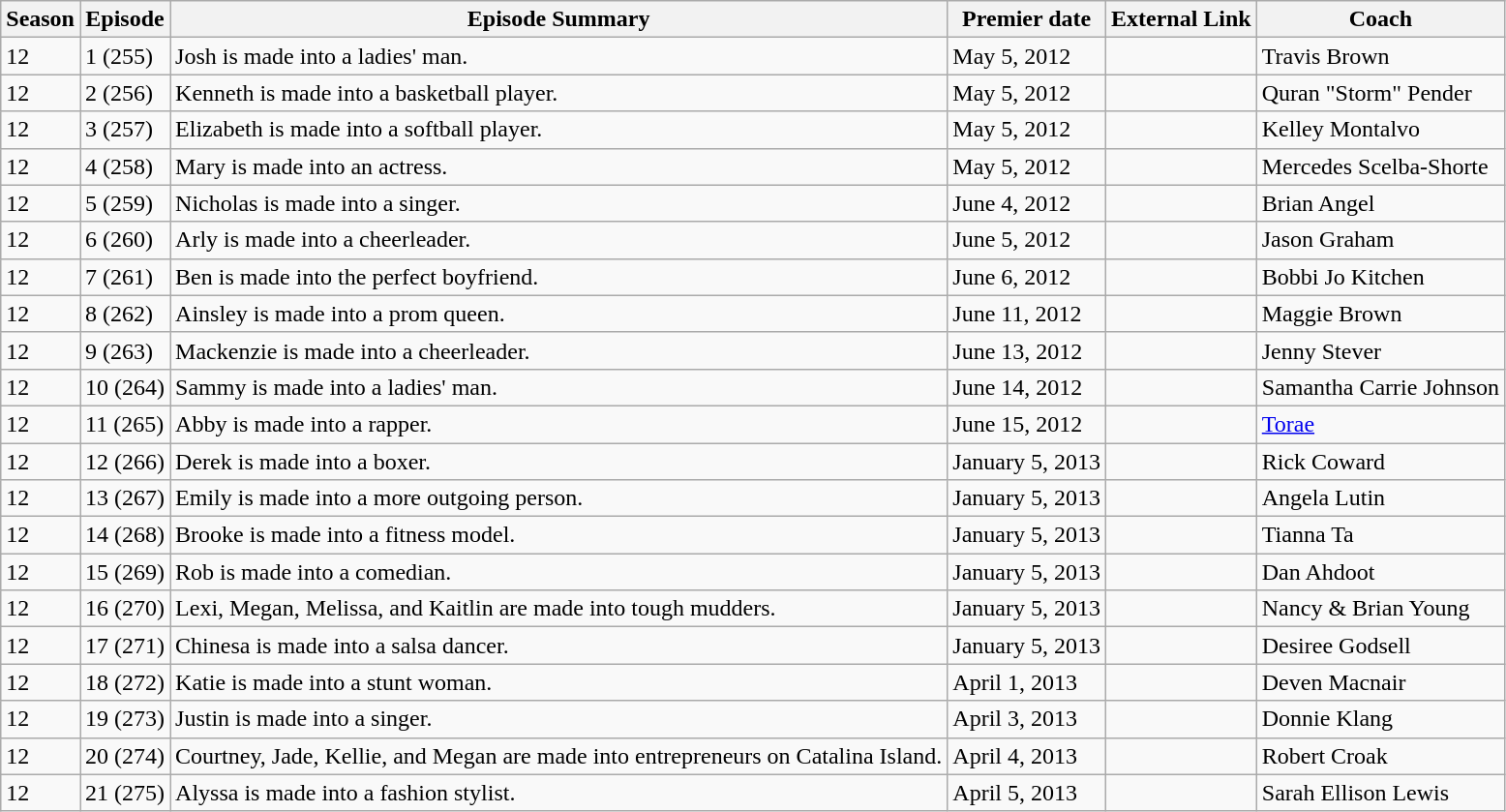<table class="wikitable">
<tr>
<th>Season</th>
<th>Episode</th>
<th>Episode Summary</th>
<th>Premier date</th>
<th>External Link</th>
<th>Coach</th>
</tr>
<tr>
<td>12</td>
<td>1 (255)</td>
<td>Josh is made into a ladies' man.</td>
<td>May 5, 2012</td>
<td></td>
<td>Travis Brown</td>
</tr>
<tr>
<td>12</td>
<td>2 (256)</td>
<td>Kenneth is made into a basketball player.</td>
<td>May 5, 2012</td>
<td></td>
<td>Quran "Storm" Pender</td>
</tr>
<tr>
<td>12</td>
<td>3 (257)</td>
<td>Elizabeth is made into a softball player.</td>
<td>May 5, 2012</td>
<td></td>
<td>Kelley Montalvo</td>
</tr>
<tr>
<td>12</td>
<td>4 (258)</td>
<td>Mary is made into an actress.</td>
<td>May 5, 2012</td>
<td></td>
<td>Mercedes Scelba-Shorte</td>
</tr>
<tr>
<td>12</td>
<td>5 (259)</td>
<td>Nicholas is made into a singer.</td>
<td>June 4, 2012</td>
<td></td>
<td>Brian Angel</td>
</tr>
<tr>
<td>12</td>
<td>6 (260)</td>
<td>Arly is made into a cheerleader.</td>
<td>June 5, 2012</td>
<td></td>
<td>Jason Graham</td>
</tr>
<tr>
<td>12</td>
<td>7 (261)</td>
<td>Ben is made into the perfect boyfriend.</td>
<td>June 6, 2012</td>
<td></td>
<td>Bobbi Jo Kitchen</td>
</tr>
<tr>
<td>12</td>
<td>8 (262)</td>
<td>Ainsley is made into a prom queen.</td>
<td>June 11, 2012</td>
<td></td>
<td>Maggie Brown</td>
</tr>
<tr>
<td>12</td>
<td>9 (263)</td>
<td>Mackenzie is made into a cheerleader.</td>
<td>June 13, 2012</td>
<td></td>
<td>Jenny Stever</td>
</tr>
<tr>
<td>12</td>
<td>10 (264)</td>
<td>Sammy is made into a ladies' man.</td>
<td>June 14, 2012</td>
<td></td>
<td>Samantha Carrie Johnson</td>
</tr>
<tr>
<td>12</td>
<td>11 (265)</td>
<td>Abby is made into a rapper.</td>
<td>June 15, 2012</td>
<td></td>
<td><a href='#'>Torae</a></td>
</tr>
<tr>
<td>12</td>
<td>12 (266)</td>
<td>Derek is made into a boxer.</td>
<td>January 5, 2013</td>
<td></td>
<td>Rick Coward</td>
</tr>
<tr>
<td>12</td>
<td>13 (267)</td>
<td>Emily is made into a more outgoing person.</td>
<td>January 5, 2013</td>
<td></td>
<td>Angela Lutin</td>
</tr>
<tr>
<td>12</td>
<td>14 (268)</td>
<td>Brooke is made into a fitness model.</td>
<td>January 5, 2013</td>
<td></td>
<td>Tianna Ta</td>
</tr>
<tr>
<td>12</td>
<td>15 (269)</td>
<td>Rob is made into a comedian.</td>
<td>January 5, 2013</td>
<td></td>
<td>Dan Ahdoot</td>
</tr>
<tr>
<td>12</td>
<td>16 (270)</td>
<td>Lexi, Megan, Melissa, and Kaitlin are made into tough mudders.</td>
<td>January 5, 2013</td>
<td></td>
<td>Nancy & Brian Young</td>
</tr>
<tr>
<td>12</td>
<td>17 (271)</td>
<td>Chinesa is made into a salsa dancer.</td>
<td>January 5, 2013</td>
<td></td>
<td>Desiree Godsell</td>
</tr>
<tr>
<td>12</td>
<td>18 (272)</td>
<td>Katie is made into a stunt woman.</td>
<td>April 1, 2013</td>
<td></td>
<td>Deven Macnair</td>
</tr>
<tr>
<td>12</td>
<td>19 (273)</td>
<td>Justin is made into a singer.</td>
<td>April 3, 2013</td>
<td></td>
<td>Donnie Klang</td>
</tr>
<tr>
<td>12</td>
<td>20 (274)</td>
<td>Courtney, Jade, Kellie, and Megan are made into entrepreneurs on Catalina Island.</td>
<td>April 4, 2013</td>
<td></td>
<td>Robert Croak</td>
</tr>
<tr>
<td>12</td>
<td>21 (275)</td>
<td>Alyssa is made into a fashion stylist.</td>
<td>April 5, 2013</td>
<td></td>
<td>Sarah Ellison Lewis</td>
</tr>
</table>
